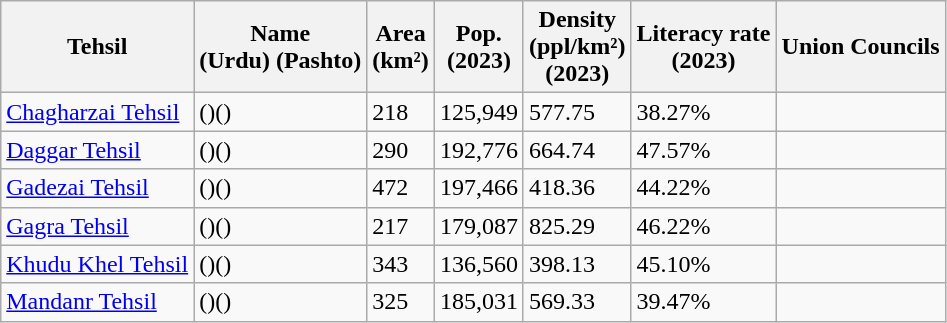<table class="wikitable sortable static-row-numbers static-row-header-hash">
<tr>
<th>Tehsil</th>
<th>Name<br>(Urdu) (Pashto)</th>
<th>Area<br>(km²)</th>
<th>Pop.<br>(2023)</th>
<th>Density<br>(ppl/km²)<br>(2023)</th>
<th>Literacy rate<br>(2023)</th>
<th>Union Councils</th>
</tr>
<tr>
<td><a href='#'>Chagharzai Tehsil</a></td>
<td>()()</td>
<td>218</td>
<td>125,949</td>
<td>577.75</td>
<td>38.27%</td>
<td></td>
</tr>
<tr>
<td><a href='#'>Daggar Tehsil</a></td>
<td>()()</td>
<td>290</td>
<td>192,776</td>
<td>664.74</td>
<td>47.57%</td>
<td></td>
</tr>
<tr>
<td><a href='#'>Gadezai Tehsil</a></td>
<td>()()</td>
<td>472</td>
<td>197,466</td>
<td>418.36</td>
<td>44.22%</td>
<td></td>
</tr>
<tr>
<td><a href='#'>Gagra Tehsil</a></td>
<td>()()</td>
<td>217</td>
<td>179,087</td>
<td>825.29</td>
<td>46.22%</td>
<td></td>
</tr>
<tr>
<td><a href='#'>Khudu Khel Tehsil</a></td>
<td>()()</td>
<td>343</td>
<td>136,560</td>
<td>398.13</td>
<td>45.10%</td>
<td></td>
</tr>
<tr>
<td><a href='#'>Mandanr Tehsil</a></td>
<td>()()</td>
<td>325</td>
<td>185,031</td>
<td>569.33</td>
<td>39.47%</td>
<td></td>
</tr>
</table>
